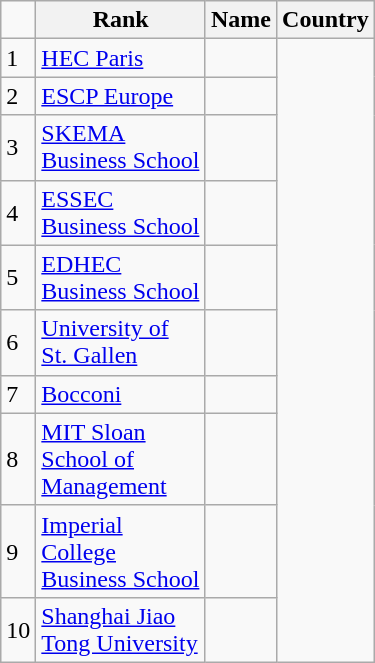<table class="wikitable floatright"  style="width: 250px">
<tr>
<td></td>
<th>Rank</th>
<th>Name</th>
<th>Country</th>
</tr>
<tr>
<td>1</td>
<td><a href='#'>HEC Paris</a></td>
<td></td>
</tr>
<tr>
<td>2</td>
<td><a href='#'>ESCP Europe</a></td>
<td></td>
</tr>
<tr>
<td>3</td>
<td><a href='#'>SKEMA Business School</a></td>
<td></td>
</tr>
<tr>
<td>4</td>
<td><a href='#'>ESSEC Business School</a></td>
<td></td>
</tr>
<tr>
<td>5</td>
<td><a href='#'>EDHEC Business School</a></td>
<td></td>
</tr>
<tr>
<td>6</td>
<td><a href='#'>University of St. Gallen</a></td>
<td></td>
</tr>
<tr>
<td>7</td>
<td><a href='#'>Bocconi</a></td>
<td></td>
</tr>
<tr>
<td>8</td>
<td><a href='#'>MIT Sloan School of Management</a></td>
<td></td>
</tr>
<tr>
<td>9</td>
<td><a href='#'>Imperial College Business School</a></td>
<td></td>
</tr>
<tr>
<td>10</td>
<td><a href='#'>Shanghai Jiao Tong University</a></td>
<td></td>
</tr>
</table>
